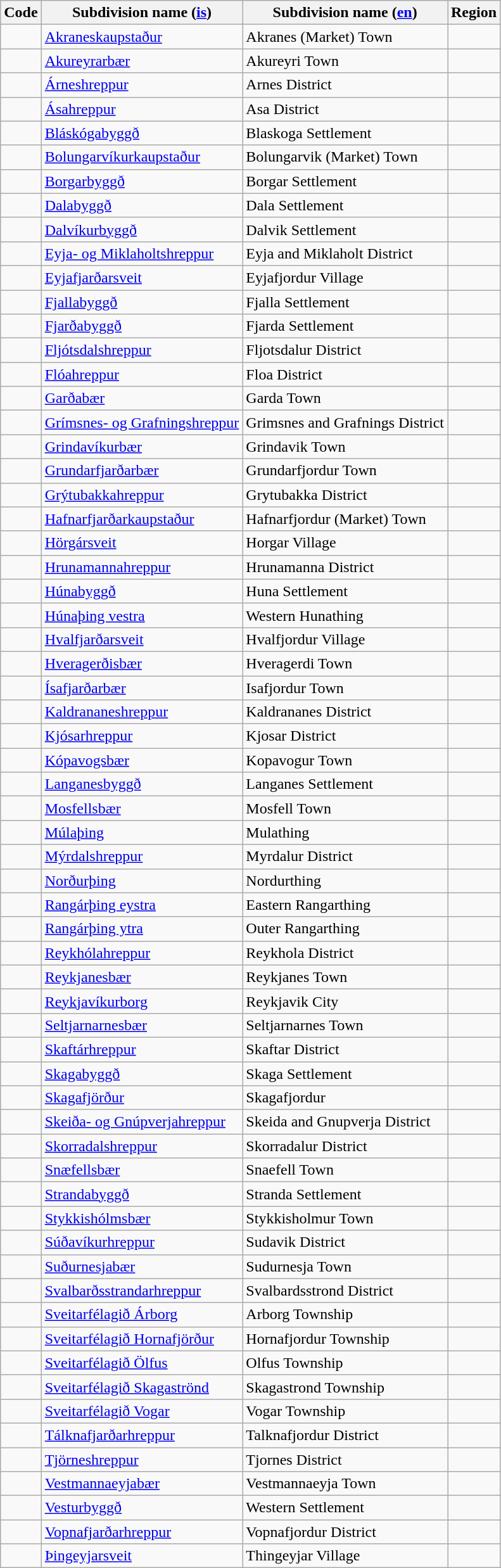<table class="wikitable sortable">
<tr>
<th>Code</th>
<th>Subdivision name (<a href='#'>is</a>)</th>
<th>Subdivision name (<a href='#'>en</a>)</th>
<th>Region</th>
</tr>
<tr>
<td></td>
<td><a href='#'>Akraneskaupstaður</a></td>
<td>Akranes (Market) Town</td>
<td></td>
</tr>
<tr>
<td></td>
<td><a href='#'>Akureyrarbær</a></td>
<td>Akureyri Town</td>
<td></td>
</tr>
<tr>
<td></td>
<td><a href='#'>Árneshreppur</a></td>
<td>Arnes District</td>
<td></td>
</tr>
<tr>
<td></td>
<td><a href='#'>Ásahreppur</a></td>
<td>Asa District</td>
<td></td>
</tr>
<tr>
<td></td>
<td><a href='#'>Bláskógabyggð</a></td>
<td>Blaskoga Settlement</td>
<td></td>
</tr>
<tr>
<td></td>
<td><a href='#'>Bolungarvíkurkaupstaður</a></td>
<td>Bolungarvik (Market) Town</td>
<td></td>
</tr>
<tr>
<td></td>
<td><a href='#'>Borgarbyggð</a></td>
<td>Borgar Settlement</td>
<td></td>
</tr>
<tr>
<td></td>
<td><a href='#'>Dalabyggð</a></td>
<td>Dala Settlement</td>
<td></td>
</tr>
<tr>
<td></td>
<td><a href='#'>Dalvíkurbyggð</a></td>
<td>Dalvik Settlement</td>
<td></td>
</tr>
<tr>
<td></td>
<td><a href='#'>Eyja- og Miklaholtshreppur</a></td>
<td>Eyja and Miklaholt District</td>
<td></td>
</tr>
<tr>
<td></td>
<td><a href='#'>Eyjafjarðarsveit</a></td>
<td>Eyjafjordur Village</td>
<td></td>
</tr>
<tr>
<td></td>
<td><a href='#'>Fjallabyggð</a></td>
<td>Fjalla Settlement</td>
<td></td>
</tr>
<tr>
<td></td>
<td><a href='#'>Fjarðabyggð</a></td>
<td>Fjarda Settlement</td>
<td></td>
</tr>
<tr>
<td></td>
<td><a href='#'>Fljótsdalshreppur</a></td>
<td>Fljotsdalur District</td>
<td></td>
</tr>
<tr>
<td></td>
<td><a href='#'>Flóahreppur</a></td>
<td>Floa District</td>
<td></td>
</tr>
<tr>
<td></td>
<td><a href='#'>Garðabær</a></td>
<td>Garda Town</td>
<td></td>
</tr>
<tr>
<td></td>
<td><a href='#'>Grímsnes- og Grafningshreppur</a></td>
<td>Grimsnes and Grafnings District</td>
<td></td>
</tr>
<tr>
<td></td>
<td><a href='#'>Grindavíkurbær</a></td>
<td>Grindavik Town</td>
<td></td>
</tr>
<tr>
<td></td>
<td><a href='#'>Grundarfjarðarbær</a></td>
<td>Grundarfjordur Town</td>
<td></td>
</tr>
<tr>
<td></td>
<td><a href='#'>Grýtubakkahreppur</a></td>
<td>Grytubakka District</td>
<td></td>
</tr>
<tr>
<td></td>
<td><a href='#'>Hafnarfjarðarkaupstaður</a></td>
<td>Hafnarfjordur (Market) Town</td>
<td></td>
</tr>
<tr>
<td></td>
<td><a href='#'>Hörgársveit</a></td>
<td>Horgar Village</td>
<td></td>
</tr>
<tr>
<td></td>
<td><a href='#'>Hrunamannahreppur</a></td>
<td>Hrunamanna District</td>
<td></td>
</tr>
<tr>
<td></td>
<td><a href='#'>Húnabyggð</a></td>
<td>Huna Settlement</td>
<td></td>
</tr>
<tr>
<td></td>
<td><a href='#'>Húnaþing vestra</a></td>
<td>Western Hunathing</td>
<td></td>
</tr>
<tr>
<td></td>
<td><a href='#'>Hvalfjarðarsveit</a></td>
<td>Hvalfjordur Village</td>
<td></td>
</tr>
<tr>
<td></td>
<td><a href='#'>Hveragerðisbær</a></td>
<td>Hveragerdi Town</td>
<td></td>
</tr>
<tr>
<td></td>
<td><a href='#'>Ísafjarðarbær</a></td>
<td>Isafjordur Town</td>
<td></td>
</tr>
<tr>
<td></td>
<td><a href='#'>Kaldrananeshreppur</a></td>
<td>Kaldrananes District</td>
<td></td>
</tr>
<tr>
<td></td>
<td><a href='#'>Kjósarhreppur</a></td>
<td>Kjosar District</td>
<td></td>
</tr>
<tr>
<td></td>
<td><a href='#'>Kópavogsbær</a></td>
<td>Kopavogur Town</td>
<td></td>
</tr>
<tr>
<td></td>
<td><a href='#'>Langanesbyggð</a></td>
<td>Langanes Settlement</td>
<td></td>
</tr>
<tr>
<td></td>
<td><a href='#'>Mosfellsbær</a></td>
<td>Mosfell Town</td>
<td></td>
</tr>
<tr>
<td></td>
<td><a href='#'>Múlaþing</a></td>
<td>Mulathing</td>
<td></td>
</tr>
<tr>
<td></td>
<td><a href='#'>Mýrdalshreppur</a></td>
<td>Myrdalur District</td>
<td></td>
</tr>
<tr>
<td></td>
<td><a href='#'>Norðurþing</a></td>
<td>Nordurthing</td>
<td></td>
</tr>
<tr>
<td></td>
<td><a href='#'>Rangárþing eystra</a></td>
<td>Eastern Rangarthing</td>
<td></td>
</tr>
<tr>
<td></td>
<td><a href='#'>Rangárþing ytra</a></td>
<td>Outer Rangarthing</td>
<td></td>
</tr>
<tr>
<td></td>
<td><a href='#'>Reykhólahreppur</a></td>
<td>Reykhola District</td>
<td></td>
</tr>
<tr>
<td></td>
<td><a href='#'>Reykjanesbær</a></td>
<td>Reykjanes Town</td>
<td></td>
</tr>
<tr>
<td></td>
<td><a href='#'>Reykjavíkurborg</a></td>
<td>Reykjavik City</td>
<td></td>
</tr>
<tr>
<td></td>
<td><a href='#'>Seltjarnarnesbær</a></td>
<td>Seltjarnarnes Town</td>
<td></td>
</tr>
<tr>
<td></td>
<td><a href='#'>Skaftárhreppur</a></td>
<td>Skaftar District</td>
<td></td>
</tr>
<tr>
<td></td>
<td><a href='#'>Skagabyggð</a></td>
<td>Skaga Settlement</td>
<td></td>
</tr>
<tr>
<td></td>
<td><a href='#'>Skagafjörður</a></td>
<td>Skagafjordur</td>
<td></td>
</tr>
<tr>
<td></td>
<td><a href='#'>Skeiða- og Gnúpverjahreppur</a></td>
<td>Skeida and Gnupverja District</td>
<td></td>
</tr>
<tr>
<td></td>
<td><a href='#'>Skorradalshreppur</a></td>
<td>Skorradalur District</td>
<td></td>
</tr>
<tr>
<td></td>
<td><a href='#'>Snæfellsbær</a></td>
<td>Snaefell Town</td>
<td></td>
</tr>
<tr>
<td></td>
<td><a href='#'>Strandabyggð</a></td>
<td>Stranda Settlement</td>
<td></td>
</tr>
<tr>
<td></td>
<td><a href='#'>Stykkishólmsbær</a></td>
<td>Stykkisholmur Town</td>
<td></td>
</tr>
<tr>
<td></td>
<td><a href='#'>Súðavíkurhreppur</a></td>
<td>Sudavik District</td>
<td></td>
</tr>
<tr>
<td></td>
<td><a href='#'>Suðurnesjabær</a></td>
<td>Sudurnesja Town</td>
<td></td>
</tr>
<tr>
<td></td>
<td><a href='#'>Svalbarðsstrandarhreppur</a></td>
<td>Svalbardsstrond District</td>
<td></td>
</tr>
<tr>
<td></td>
<td><a href='#'>Sveitarfélagið Árborg</a></td>
<td>Arborg Township</td>
<td></td>
</tr>
<tr>
<td></td>
<td><a href='#'>Sveitarfélagið Hornafjörður</a></td>
<td>Hornafjordur Township</td>
<td></td>
</tr>
<tr>
<td></td>
<td><a href='#'>Sveitarfélagið Ölfus</a></td>
<td>Olfus Township</td>
<td></td>
</tr>
<tr>
<td></td>
<td><a href='#'>Sveitarfélagið Skagaströnd</a></td>
<td>Skagastrond Township</td>
<td></td>
</tr>
<tr>
<td></td>
<td><a href='#'>Sveitarfélagið Vogar</a></td>
<td>Vogar Township</td>
<td></td>
</tr>
<tr>
<td></td>
<td><a href='#'>Tálknafjarðarhreppur</a></td>
<td>Talknafjordur District</td>
<td></td>
</tr>
<tr>
<td></td>
<td><a href='#'>Tjörneshreppur</a></td>
<td>Tjornes District</td>
<td></td>
</tr>
<tr>
<td></td>
<td><a href='#'>Vestmannaeyjabær</a></td>
<td>Vestmannaeyja Town</td>
<td></td>
</tr>
<tr>
<td></td>
<td><a href='#'>Vesturbyggð</a></td>
<td>Western Settlement</td>
<td></td>
</tr>
<tr>
<td></td>
<td><a href='#'>Vopnafjarðarhreppur</a></td>
<td>Vopnafjordur District</td>
<td></td>
</tr>
<tr>
<td></td>
<td><a href='#'>Þingeyjarsveit</a></td>
<td>Thingeyjar Village</td>
<td></td>
</tr>
</table>
